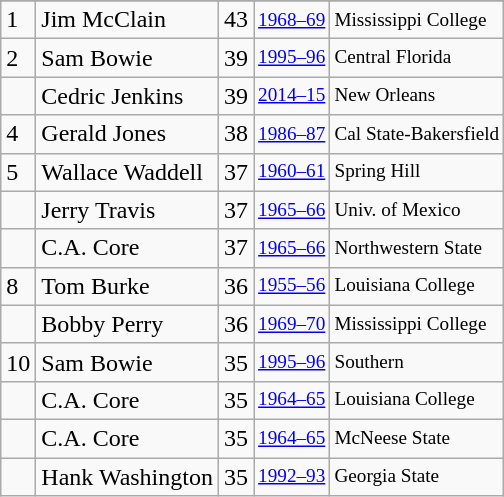<table class="wikitable">
<tr>
</tr>
<tr>
<td>1</td>
<td>Jim McClain</td>
<td>43</td>
<td style="font-size:80%;"><a href='#'>1968–69</a></td>
<td style="font-size:80%;">Mississippi College</td>
</tr>
<tr>
<td>2</td>
<td>Sam Bowie</td>
<td>39</td>
<td style="font-size:80%;"><a href='#'>1995–96</a></td>
<td style="font-size:80%;">Central Florida</td>
</tr>
<tr>
<td></td>
<td>Cedric Jenkins</td>
<td>39</td>
<td style="font-size:80%;"><a href='#'>2014–15</a></td>
<td style="font-size:80%;">New Orleans</td>
</tr>
<tr>
<td>4</td>
<td>Gerald Jones</td>
<td>38</td>
<td style="font-size:80%;"><a href='#'>1986–87</a></td>
<td style="font-size:80%;">Cal State-Bakersfield</td>
</tr>
<tr>
<td>5</td>
<td>Wallace Waddell</td>
<td>37</td>
<td style="font-size:80%;"><a href='#'>1960–61</a></td>
<td style="font-size:80%;">Spring Hill</td>
</tr>
<tr>
<td></td>
<td>Jerry Travis</td>
<td>37</td>
<td style="font-size:80%;"><a href='#'>1965–66</a></td>
<td style="font-size:80%;">Univ. of Mexico</td>
</tr>
<tr>
<td></td>
<td>C.A. Core</td>
<td>37</td>
<td style="font-size:80%;"><a href='#'>1965–66</a></td>
<td style="font-size:80%;">Northwestern State</td>
</tr>
<tr>
<td>8</td>
<td>Tom Burke</td>
<td>36</td>
<td style="font-size:80%;"><a href='#'>1955–56</a></td>
<td style="font-size:80%;">Louisiana College</td>
</tr>
<tr>
<td></td>
<td>Bobby Perry</td>
<td>36</td>
<td style="font-size:80%;"><a href='#'>1969–70</a></td>
<td style="font-size:80%;">Mississippi College</td>
</tr>
<tr>
<td>10</td>
<td>Sam Bowie</td>
<td>35</td>
<td style="font-size:80%;"><a href='#'>1995–96</a></td>
<td style="font-size:80%;">Southern</td>
</tr>
<tr>
<td></td>
<td>C.A. Core</td>
<td>35</td>
<td style="font-size:80%;"><a href='#'>1964–65</a></td>
<td style="font-size:80%;">Louisiana College</td>
</tr>
<tr>
<td></td>
<td>C.A. Core</td>
<td>35</td>
<td style="font-size:80%;"><a href='#'>1964–65</a></td>
<td style="font-size:80%;">McNeese State</td>
</tr>
<tr>
<td></td>
<td>Hank Washington</td>
<td>35</td>
<td style="font-size:80%;"><a href='#'>1992–93</a></td>
<td style="font-size:80%;">Georgia State</td>
</tr>
</table>
